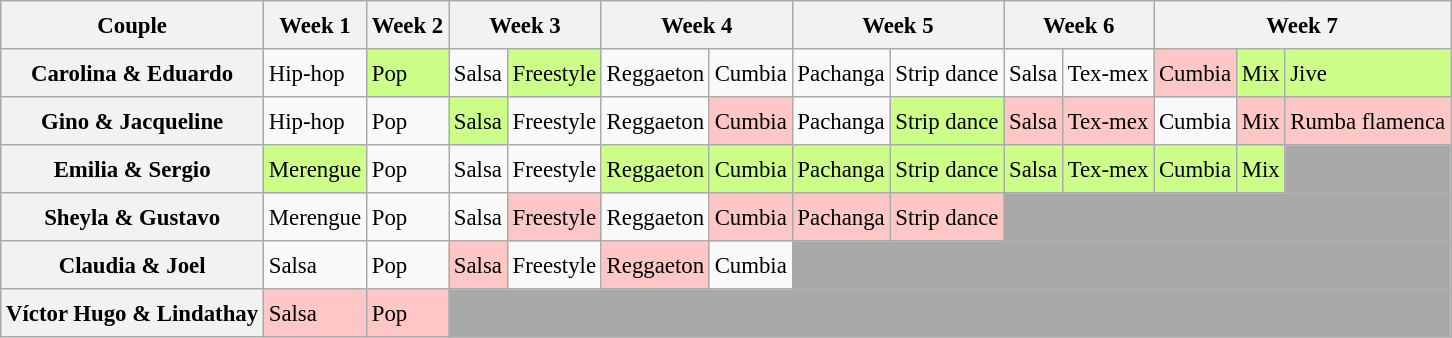<table class="wikitable" style="text-align:left; font-size:95%; line-height:25px;">
<tr>
<th>Couple</th>
<th>Week 1</th>
<th>Week 2</th>
<th colspan=2>Week 3</th>
<th colspan=2>Week 4</th>
<th colspan=2>Week 5</th>
<th colspan=2>Week 6</th>
<th colspan=3>Week 7</th>
</tr>
<tr>
<th>Carolina & Eduardo</th>
<td>Hip-hop</td>
<td style="background:#ccff88;">Pop</td>
<td>Salsa</td>
<td style="background:#ccff88;">Freestyle</td>
<td>Reggaeton</td>
<td>Cumbia</td>
<td>Pachanga</td>
<td>Strip dance</td>
<td>Salsa</td>
<td>Tex-mex</td>
<td style="background:#ffc6c6;">Cumbia</td>
<td style="background:#ccff88;">Mix</td>
<td style="background:#ccff88;">Jive</td>
</tr>
<tr>
<th>Gino & Jacqueline</th>
<td>Hip-hop</td>
<td>Pop</td>
<td style="background:#ccff88;">Salsa</td>
<td>Freestyle</td>
<td>Reggaeton</td>
<td style="background:#ffc6c6;">Cumbia</td>
<td>Pachanga</td>
<td style="background:#ccff88;">Strip dance</td>
<td style="background:#ffc6c6;">Salsa</td>
<td style="background:#ffc6c6;">Tex-mex</td>
<td>Cumbia</td>
<td style="background:#ffc6c6;">Mix</td>
<td style="background:#ffc6c6;">Rumba flamenca</td>
</tr>
<tr>
<th>Emilia & Sergio</th>
<td style="background:#ccff88;">Merengue</td>
<td>Pop</td>
<td>Salsa</td>
<td>Freestyle</td>
<td style="background:#ccff88;">Reggaeton</td>
<td style="background:#ccff88;">Cumbia</td>
<td style="background:#ccff88;">Pachanga</td>
<td style="background:#ccff88;">Strip dance</td>
<td style="background:#ccff88;">Salsa</td>
<td style="background:#ccff88;">Tex-mex</td>
<td style="background:#ccff88;">Cumbia</td>
<td style="background:#ccff88;">Mix</td>
<td style="background:darkgrey;" colspan="1"></td>
</tr>
<tr>
<th>Sheyla & Gustavo</th>
<td>Merengue</td>
<td>Pop</td>
<td>Salsa</td>
<td style="background:#ffc6c6;">Freestyle</td>
<td>Reggaeton</td>
<td style="background:#ffc6c6;">Cumbia</td>
<td style="background:#ffc6c6;">Pachanga</td>
<td style="background:#ffc6c6;">Strip dance</td>
<td style="background:darkgrey;" colspan="5"></td>
</tr>
<tr>
<th>Claudia & Joel</th>
<td>Salsa</td>
<td>Pop</td>
<td style="background:#ffc6c6;">Salsa</td>
<td>Freestyle</td>
<td style="background:#ffc6c6;">Reggaeton</td>
<td>Cumbia</td>
<td style="background:darkgrey;" colspan="7"></td>
</tr>
<tr>
<th>Víctor Hugo & Lindathay</th>
<td style="background:#ffc6c6;">Salsa</td>
<td style="background:#ffc6c6;">Pop</td>
<td style="background:darkgrey;" colspan="11"></td>
</tr>
</table>
